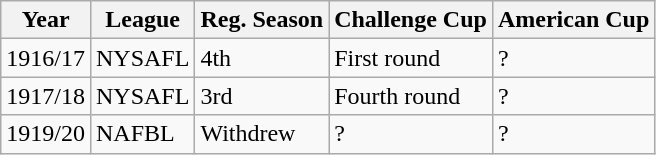<table class="wikitable">
<tr>
<th>Year</th>
<th>League</th>
<th>Reg. Season</th>
<th>Challenge Cup</th>
<th>American Cup</th>
</tr>
<tr>
<td>1916/17</td>
<td>NYSAFL</td>
<td>4th</td>
<td>First round</td>
<td>?</td>
</tr>
<tr>
<td>1917/18</td>
<td>NYSAFL</td>
<td>3rd</td>
<td>Fourth round</td>
<td>?</td>
</tr>
<tr>
<td>1919/20</td>
<td>NAFBL</td>
<td>Withdrew</td>
<td>?</td>
<td>?</td>
</tr>
</table>
